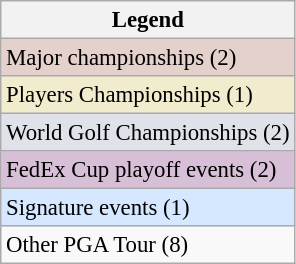<table class="wikitable" style="font-size:95%;">
<tr>
<th>Legend</th>
</tr>
<tr style="background:#e5d1cb;">
<td>Major championships  (2)</td>
</tr>
<tr style="background:#f2ecce;">
<td>Players Championships (1)</td>
</tr>
<tr style="background:#dfe2e9;">
<td>World Golf Championships (2)</td>
</tr>
<tr style="background:thistle;">
<td>FedEx Cup playoff events (2)</td>
</tr>
<tr style="background:#D6E8FF;">
<td>Signature events (1)</td>
</tr>
<tr>
<td>Other PGA Tour (8)</td>
</tr>
</table>
